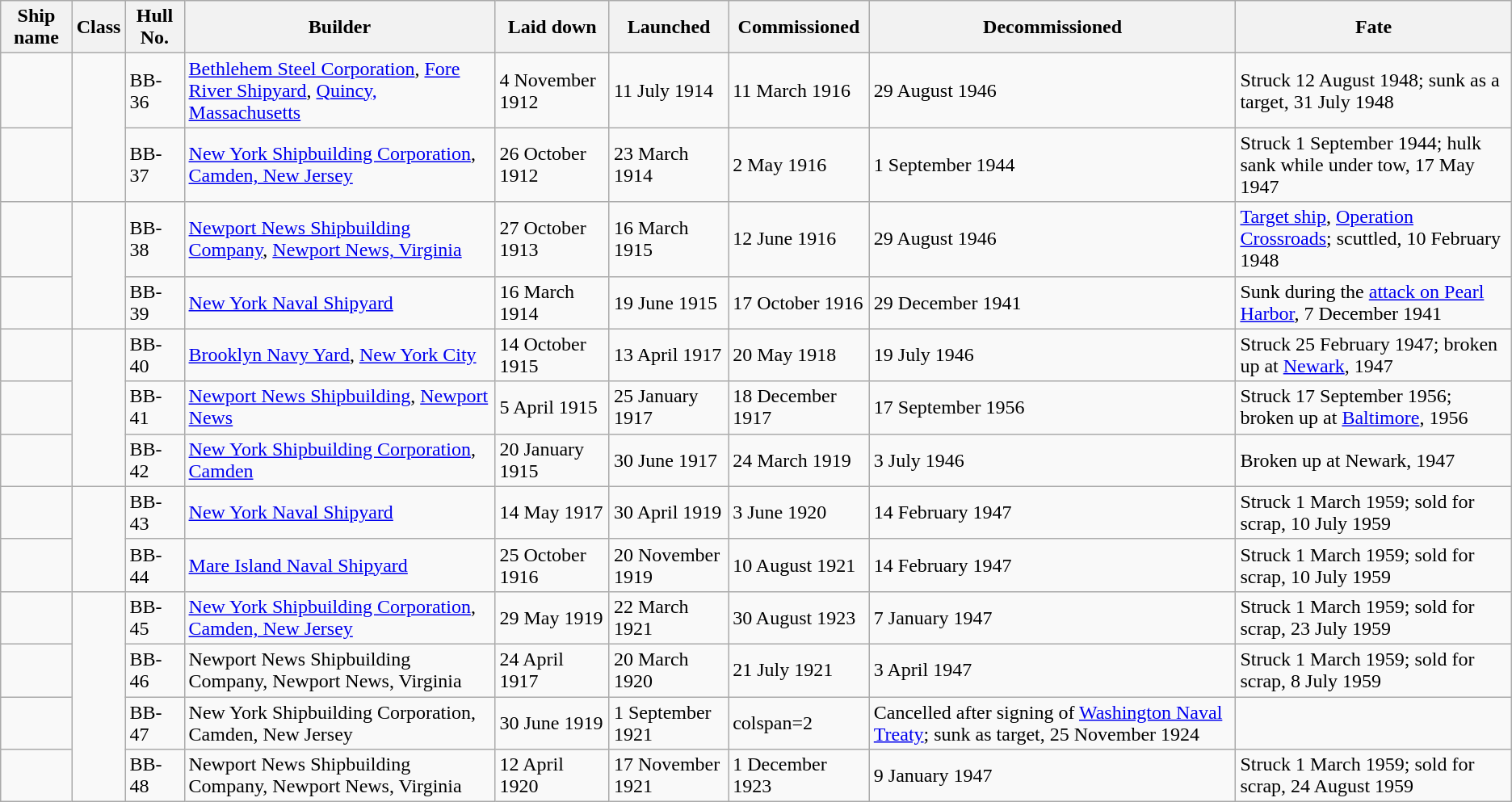<table class="wikitable">
<tr>
<th>Ship name</th>
<th>Class</th>
<th>Hull No.</th>
<th>Builder</th>
<th>Laid down</th>
<th>Launched</th>
<th>Commissioned</th>
<th>Decommissioned</th>
<th>Fate</th>
</tr>
<tr>
<td></td>
<td rowspan=2></td>
<td>BB-36</td>
<td><a href='#'>Bethlehem Steel Corporation</a>, <a href='#'>Fore River Shipyard</a>, <a href='#'>Quincy, Massachusetts</a></td>
<td>4 November 1912</td>
<td>11 July 1914</td>
<td>11 March 1916</td>
<td>29 August 1946</td>
<td>Struck 12 August 1948; sunk as a target, 31 July 1948</td>
</tr>
<tr>
<td></td>
<td>BB-37</td>
<td><a href='#'>New York Shipbuilding Corporation</a>, <a href='#'>Camden, New Jersey</a></td>
<td>26 October 1912</td>
<td>23 March 1914</td>
<td>2 May 1916</td>
<td>1 September 1944</td>
<td>Struck 1 September 1944; hulk sank while under tow, 17 May 1947</td>
</tr>
<tr>
<td></td>
<td rowspan=2></td>
<td>BB-38</td>
<td><a href='#'>Newport News Shipbuilding Company</a>, <a href='#'>Newport News, Virginia</a></td>
<td>27 October 1913</td>
<td>16 March 1915</td>
<td>12 June 1916</td>
<td>29 August 1946</td>
<td><a href='#'>Target ship</a>, <a href='#'>Operation Crossroads</a>; scuttled, 10 February 1948</td>
</tr>
<tr>
<td></td>
<td>BB-39</td>
<td><a href='#'>New York Naval Shipyard</a></td>
<td>16 March 1914</td>
<td>19 June 1915</td>
<td>17 October 1916</td>
<td>29 December 1941</td>
<td>Sunk during the <a href='#'>attack on Pearl Harbor</a>, 7 December 1941</td>
</tr>
<tr>
<td></td>
<td rowspan=3></td>
<td>BB-40</td>
<td><a href='#'>Brooklyn Navy Yard</a>, <a href='#'>New York City</a></td>
<td>14 October 1915</td>
<td>13 April 1917</td>
<td>20 May 1918</td>
<td>19 July 1946</td>
<td>Struck 25 February 1947; broken up at <a href='#'>Newark</a>, 1947</td>
</tr>
<tr>
<td></td>
<td>BB-41</td>
<td><a href='#'>Newport News Shipbuilding</a>, <a href='#'>Newport News</a></td>
<td>5 April 1915</td>
<td>25 January 1917</td>
<td>18 December 1917</td>
<td>17 September 1956</td>
<td>Struck 17 September 1956; broken up at <a href='#'>Baltimore</a>, 1956</td>
</tr>
<tr>
<td></td>
<td>BB-42</td>
<td><a href='#'>New York Shipbuilding Corporation</a>, <a href='#'>Camden</a></td>
<td>20 January 1915</td>
<td>30 June 1917</td>
<td>24 March 1919</td>
<td>3 July 1946</td>
<td>Broken up at Newark, 1947</td>
</tr>
<tr>
<td></td>
<td rowspan=2></td>
<td>BB-43</td>
<td><a href='#'>New York Naval Shipyard</a></td>
<td>14 May 1917</td>
<td>30 April 1919</td>
<td>3 June 1920</td>
<td>14 February 1947</td>
<td>Struck 1 March 1959; sold for scrap, 10 July 1959</td>
</tr>
<tr>
<td></td>
<td>BB-44</td>
<td><a href='#'>Mare Island Naval Shipyard</a></td>
<td>25 October 1916</td>
<td>20 November 1919</td>
<td>10 August 1921</td>
<td>14 February 1947</td>
<td>Struck 1 March 1959; sold for scrap, 10 July 1959</td>
</tr>
<tr>
<td></td>
<td rowspan=4></td>
<td>BB-45</td>
<td><a href='#'>New York Shipbuilding Corporation</a>, <a href='#'>Camden, New Jersey</a></td>
<td>29 May 1919</td>
<td>22 March 1921</td>
<td>30 August 1923</td>
<td>7 January 1947</td>
<td>Struck 1 March 1959; sold for scrap, 23 July 1959</td>
</tr>
<tr>
<td></td>
<td>BB-46</td>
<td>Newport News Shipbuilding Company, Newport News, Virginia</td>
<td>24 April 1917</td>
<td>20 March 1920</td>
<td>21 July 1921</td>
<td>3 April 1947</td>
<td>Struck 1 March 1959; sold for scrap, 8 July 1959</td>
</tr>
<tr>
<td></td>
<td>BB-47</td>
<td>New York Shipbuilding Corporation, Camden, New Jersey</td>
<td>30 June 1919</td>
<td>1 September 1921</td>
<td>colspan=2 </td>
<td>Cancelled after signing of <a href='#'>Washington Naval Treaty</a>; sunk as target, 25 November 1924</td>
</tr>
<tr>
<td></td>
<td>BB-48</td>
<td>Newport News Shipbuilding Company, Newport News, Virginia</td>
<td>12 April 1920</td>
<td>17 November 1921</td>
<td>1 December 1923</td>
<td>9 January 1947</td>
<td>Struck 1 March 1959; sold for scrap, 24 August 1959</td>
</tr>
</table>
